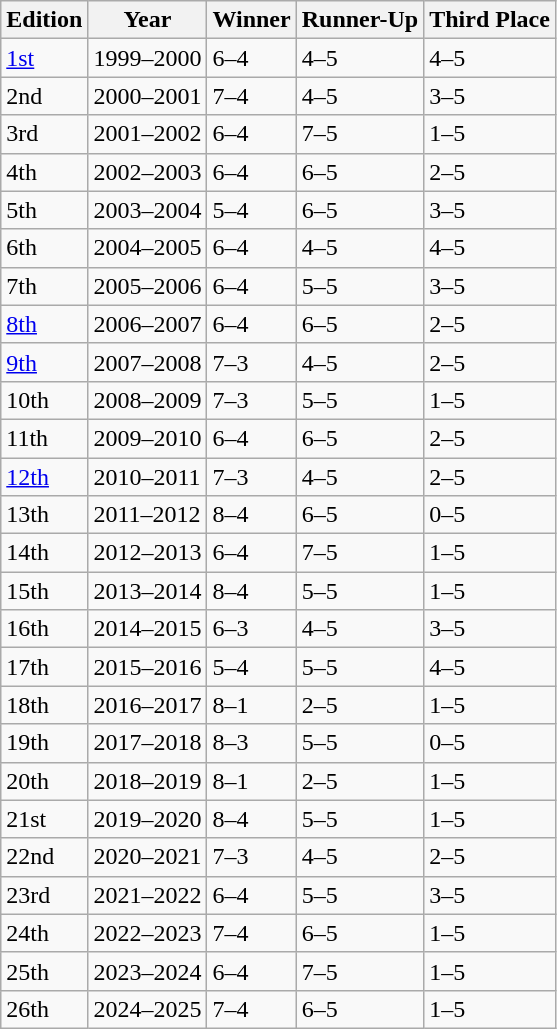<table class="wikitable">
<tr>
<th>Edition</th>
<th>Year</th>
<th>Winner</th>
<th>Runner-Up</th>
<th>Third Place</th>
</tr>
<tr>
<td><a href='#'>1st</a></td>
<td>1999–2000</td>
<td> 6–4</td>
<td> 4–5</td>
<td> 4–5</td>
</tr>
<tr>
<td>2nd</td>
<td>2000–2001</td>
<td> 7–4</td>
<td> 4–5</td>
<td> 3–5</td>
</tr>
<tr>
<td>3rd</td>
<td>2001–2002</td>
<td> 6–4</td>
<td> 7–5</td>
<td> 1–5</td>
</tr>
<tr>
<td>4th</td>
<td>2002–2003</td>
<td> 6–4</td>
<td> 6–5</td>
<td> 2–5</td>
</tr>
<tr>
<td>5th</td>
<td>2003–2004</td>
<td> 5–4</td>
<td> 6–5</td>
<td> 3–5</td>
</tr>
<tr>
<td>6th</td>
<td>2004–2005</td>
<td> 6–4</td>
<td> 4–5</td>
<td> 4–5</td>
</tr>
<tr>
<td>7th</td>
<td>2005–2006</td>
<td> 6–4</td>
<td> 5–5</td>
<td> 3–5</td>
</tr>
<tr>
<td><a href='#'>8th</a></td>
<td>2006–2007</td>
<td> 6–4</td>
<td> 6–5</td>
<td> 2–5</td>
</tr>
<tr>
<td><a href='#'>9th</a></td>
<td>2007–2008</td>
<td> 7–3</td>
<td> 4–5</td>
<td> 2–5</td>
</tr>
<tr>
<td>10th</td>
<td>2008–2009</td>
<td> 7–3</td>
<td> 5–5</td>
<td> 1–5</td>
</tr>
<tr>
<td>11th</td>
<td>2009–2010</td>
<td> 6–4</td>
<td> 6–5</td>
<td> 2–5</td>
</tr>
<tr>
<td><a href='#'>12th</a></td>
<td>2010–2011</td>
<td> 7–3</td>
<td> 4–5</td>
<td> 2–5</td>
</tr>
<tr>
<td>13th</td>
<td>2011–2012</td>
<td> 8–4</td>
<td> 6–5</td>
<td> 0–5</td>
</tr>
<tr>
<td>14th</td>
<td>2012–2013</td>
<td> 6–4</td>
<td> 7–5</td>
<td> 1–5</td>
</tr>
<tr>
<td>15th</td>
<td>2013–2014</td>
<td> 8–4</td>
<td> 5–5</td>
<td> 1–5</td>
</tr>
<tr>
<td>16th</td>
<td>2014–2015</td>
<td> 6–3</td>
<td> 4–5</td>
<td> 3–5</td>
</tr>
<tr>
<td>17th</td>
<td>2015–2016</td>
<td> 5–4</td>
<td> 5–5</td>
<td> 4–5</td>
</tr>
<tr>
<td>18th</td>
<td>2016–2017</td>
<td> 8–1</td>
<td> 2–5</td>
<td> 1–5</td>
</tr>
<tr>
<td>19th</td>
<td>2017–2018</td>
<td> 8–3</td>
<td> 5–5</td>
<td> 0–5</td>
</tr>
<tr>
<td>20th</td>
<td>2018–2019</td>
<td> 8–1</td>
<td> 2–5</td>
<td> 1–5</td>
</tr>
<tr>
<td>21st</td>
<td>2019–2020</td>
<td> 8–4</td>
<td> 5–5</td>
<td> 1–5</td>
</tr>
<tr>
<td>22nd</td>
<td>2020–2021</td>
<td> 7–3</td>
<td> 4–5</td>
<td> 2–5</td>
</tr>
<tr>
<td>23rd</td>
<td>2021–2022</td>
<td> 6–4</td>
<td> 5–5</td>
<td> 3–5</td>
</tr>
<tr>
<td>24th</td>
<td>2022–2023</td>
<td> 7–4</td>
<td> 6–5</td>
<td> 1–5</td>
</tr>
<tr>
<td>25th</td>
<td>2023–2024</td>
<td> 6–4</td>
<td> 7–5</td>
<td> 1–5</td>
</tr>
<tr>
<td>26th</td>
<td>2024–2025</td>
<td> 7–4</td>
<td> 6–5</td>
<td> 1–5</td>
</tr>
</table>
